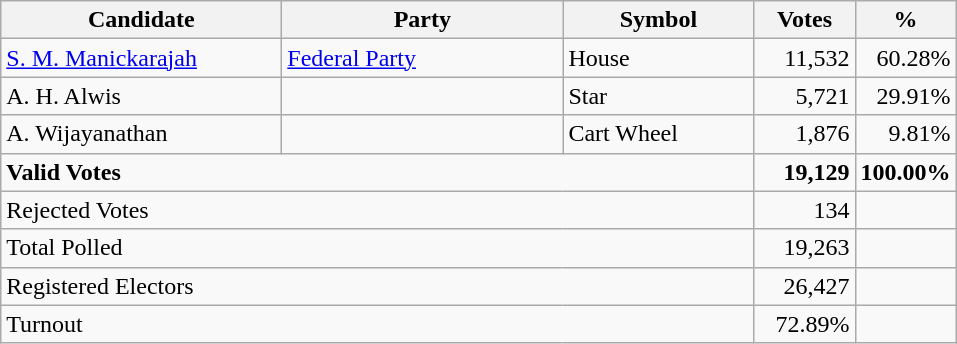<table class="wikitable" border="1" style="text-align:right;">
<tr>
<th align=left width="180">Candidate</th>
<th align=left width="180">Party</th>
<th align=left width="120">Symbol</th>
<th align=left width="60">Votes</th>
<th align=left width="60">%</th>
</tr>
<tr>
<td align=left><a href='#'>S. M. Manickarajah</a></td>
<td align=left><a href='#'>Federal Party</a></td>
<td align=left>House</td>
<td>11,532</td>
<td>60.28%</td>
</tr>
<tr>
<td align=left>A. H. Alwis</td>
<td></td>
<td align=left>Star</td>
<td>5,721</td>
<td>29.91%</td>
</tr>
<tr>
<td align=left>A. Wijayanathan</td>
<td></td>
<td align=left>Cart Wheel</td>
<td>1,876</td>
<td>9.81%</td>
</tr>
<tr>
<td align=left colspan=3><strong>Valid Votes</strong></td>
<td><strong>19,129</strong></td>
<td><strong>100.00%</strong></td>
</tr>
<tr>
<td align=left colspan=3>Rejected Votes</td>
<td>134</td>
<td></td>
</tr>
<tr>
<td align=left colspan=3>Total Polled</td>
<td>19,263</td>
<td></td>
</tr>
<tr>
<td align=left colspan=3>Registered Electors</td>
<td>26,427</td>
<td></td>
</tr>
<tr>
<td align=left colspan=3>Turnout</td>
<td>72.89%</td>
<td></td>
</tr>
</table>
